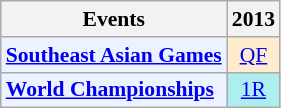<table style='font-size: 90%; text-align:center;' class='wikitable'>
<tr>
<th>Events</th>
<th>2013</th>
</tr>
<tr>
<td bgcolor="#ECF2FF"; align="left"><strong><a href='#'>Southeast Asian Games</a></strong></td>
<td bgcolor=FFEBCD><a href='#'>QF</a></td>
</tr>
<tr>
<td bgcolor="#ECF2FF"; align="left"><strong><a href='#'>World Championships</a></strong></td>
<td bgcolor=AFEEEE><a href='#'>1R</a></td>
</tr>
</table>
